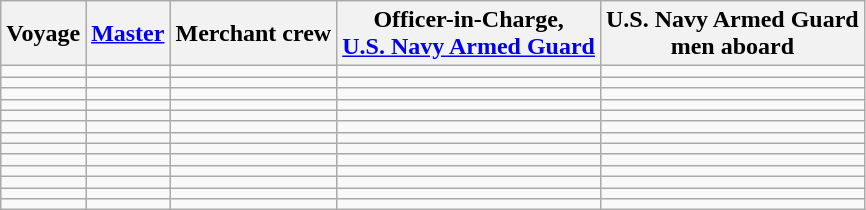<table class="wikitable">
<tr>
<th>Voyage</th>
<th><a href='#'>Master</a></th>
<th>Merchant crew</th>
<th>Officer-in-Charge,<br><a href='#'>U.S. Navy Armed Guard</a></th>
<th>U.S. Navy Armed Guard<br>men aboard</th>
</tr>
<tr>
<td></td>
<td></td>
<td></td>
<td></td>
<td></td>
</tr>
<tr>
<td></td>
<td></td>
<td></td>
<td></td>
<td></td>
</tr>
<tr>
<td></td>
<td></td>
<td></td>
<td></td>
<td></td>
</tr>
<tr>
<td></td>
<td></td>
<td></td>
<td></td>
<td></td>
</tr>
<tr>
<td></td>
<td></td>
<td></td>
<td></td>
<td></td>
</tr>
<tr>
<td></td>
<td></td>
<td></td>
<td></td>
<td></td>
</tr>
<tr>
<td></td>
<td></td>
<td></td>
<td></td>
<td></td>
</tr>
<tr>
<td></td>
<td></td>
<td></td>
<td></td>
<td></td>
</tr>
<tr>
<td></td>
<td></td>
<td></td>
<td></td>
<td></td>
</tr>
<tr>
<td></td>
<td></td>
<td></td>
<td></td>
<td></td>
</tr>
<tr>
<td></td>
<td></td>
<td></td>
<td></td>
<td></td>
</tr>
<tr>
<td></td>
<td></td>
<td></td>
<td></td>
<td></td>
</tr>
<tr>
<td></td>
<td></td>
<td></td>
<td></td>
<td></td>
</tr>
</table>
